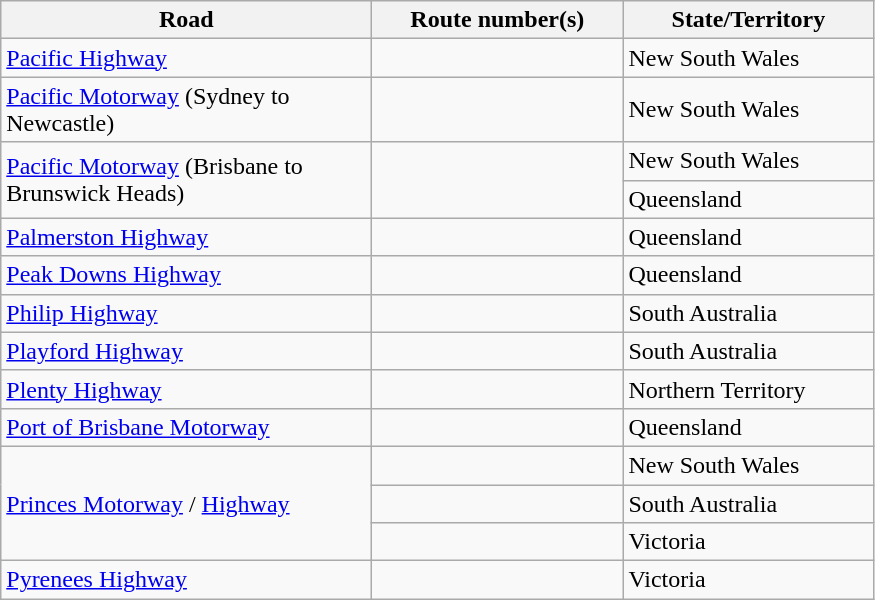<table class=wikitable>
<tr>
<th style="width:15em;">Road</th>
<th style="width:10em;">Route number(s)</th>
<th style="width:10em;">State/Territory</th>
</tr>
<tr>
<td><a href='#'>Pacific Highway</a></td>
<td>   </td>
<td>New South Wales</td>
</tr>
<tr>
<td><a href='#'>Pacific Motorway</a> (Sydney to Newcastle)</td>
<td></td>
<td>New South Wales</td>
</tr>
<tr>
<td rowspan="2"><a href='#'>Pacific Motorway</a> (Brisbane to Brunswick Heads)</td>
<td rowspan="2"></td>
<td>New South Wales</td>
</tr>
<tr>
<td>Queensland</td>
</tr>
<tr>
<td><a href='#'>Palmerston Highway</a></td>
<td></td>
<td>Queensland</td>
</tr>
<tr>
<td><a href='#'>Peak Downs Highway</a></td>
<td></td>
<td>Queensland</td>
</tr>
<tr>
<td><a href='#'>Philip Highway</a></td>
<td></td>
<td>South Australia</td>
</tr>
<tr>
<td><a href='#'>Playford Highway</a></td>
<td></td>
<td>South Australia</td>
</tr>
<tr>
<td><a href='#'>Plenty Highway</a></td>
<td></td>
<td>Northern Territory</td>
</tr>
<tr>
<td><a href='#'>Port of Brisbane Motorway</a></td>
<td></td>
<td>Queensland</td>
</tr>
<tr>
<td rowspan="3"><a href='#'>Princes Motorway</a> / <a href='#'>Highway</a></td>
<td>  </td>
<td>New South Wales</td>
</tr>
<tr>
<td>  </td>
<td>South Australia</td>
</tr>
<tr>
<td>    </td>
<td>Victoria</td>
</tr>
<tr>
<td><a href='#'>Pyrenees Highway</a></td>
<td></td>
<td>Victoria</td>
</tr>
</table>
